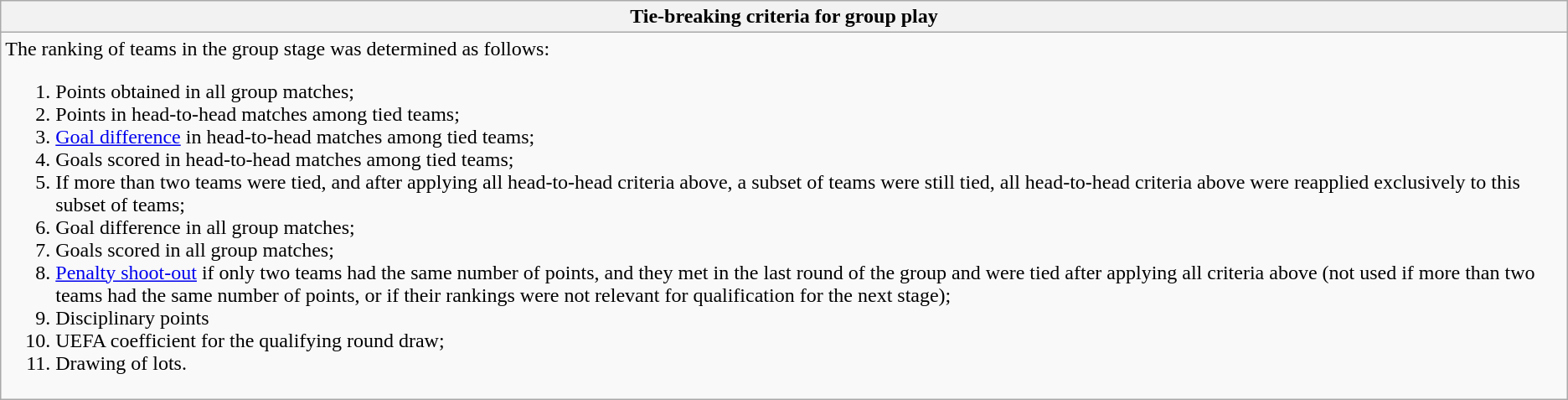<table class="wikitable collapsible collapsed">
<tr>
<th> Tie-breaking criteria for group play</th>
</tr>
<tr>
<td>The ranking of teams in the group stage was determined as follows:<br><ol><li>Points obtained in all group matches;</li><li>Points in head-to-head matches among tied teams;</li><li><a href='#'>Goal difference</a> in head-to-head matches among tied teams;</li><li>Goals scored in head-to-head matches among tied teams;</li><li>If more than two teams were tied, and after applying all head-to-head criteria above, a subset of teams were still tied, all head-to-head criteria above were reapplied exclusively to this subset of teams;</li><li>Goal difference in all group matches;</li><li>Goals scored in all group matches;</li><li><a href='#'>Penalty shoot-out</a> if only two teams had the same number of points, and they met in the last round of the group and were tied after applying all criteria above (not used if more than two teams had the same number of points, or if their rankings were not relevant for qualification for the next stage);</li><li>Disciplinary points </li><li>UEFA coefficient for the qualifying round draw;</li><li>Drawing of lots.</li></ol></td>
</tr>
</table>
